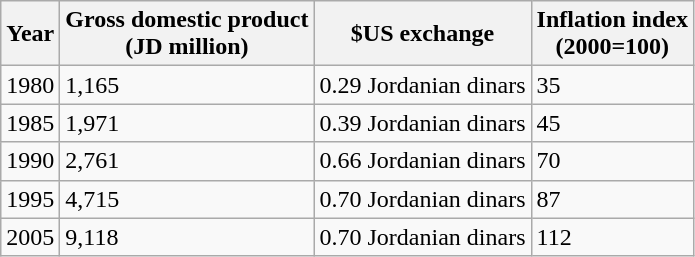<table class="wikitable">
<tr>
<th>Year</th>
<th>Gross domestic product<br> (JD million)</th>
<th>$US exchange</th>
<th>Inflation index <br>(2000=100)</th>
</tr>
<tr>
<td>1980</td>
<td>1,165</td>
<td>0.29 Jordanian dinars</td>
<td>35</td>
</tr>
<tr>
<td>1985</td>
<td>1,971</td>
<td>0.39 Jordanian dinars</td>
<td>45</td>
</tr>
<tr>
<td>1990</td>
<td>2,761</td>
<td>0.66 Jordanian dinars</td>
<td>70</td>
</tr>
<tr>
<td>1995</td>
<td>4,715</td>
<td>0.70 Jordanian dinars</td>
<td>87</td>
</tr>
<tr>
<td>2005</td>
<td>9,118</td>
<td>0.70 Jordanian dinars</td>
<td>112</td>
</tr>
</table>
